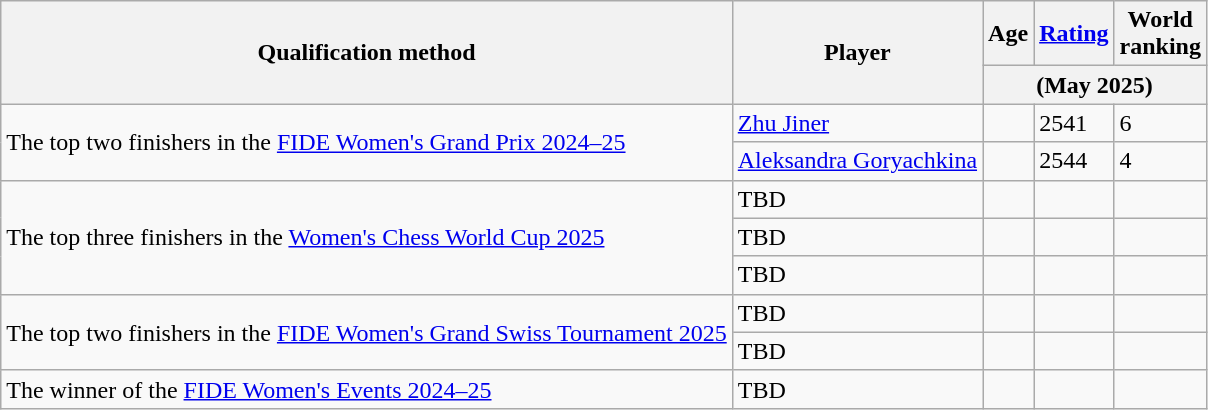<table class="wikitable sortable" style="text-align: left;">
<tr>
<th rowspan="2">Qualification method</th>
<th rowspan="2">Player</th>
<th>Age</th>
<th><a href='#'>Rating</a></th>
<th>World<br>ranking</th>
</tr>
<tr>
<th colspan="3">(May 2025)</th>
</tr>
<tr>
<td rowspan="2">The top two finishers in the <a href='#'>FIDE Women's Grand Prix 2024–25</a></td>
<td> <a href='#'>Zhu Jiner</a> </td>
<td></td>
<td>2541</td>
<td>6</td>
</tr>
<tr>
<td> <a href='#'>Aleksandra Goryachkina</a> </td>
<td></td>
<td>2544</td>
<td>4</td>
</tr>
<tr>
<td rowspan="3">The top three finishers in the <a href='#'>Women's Chess World Cup 2025</a></td>
<td>TBD</td>
<td></td>
<td></td>
<td></td>
</tr>
<tr>
<td>TBD</td>
<td></td>
<td></td>
<td></td>
</tr>
<tr>
<td>TBD</td>
<td></td>
<td></td>
<td></td>
</tr>
<tr>
<td rowspan="2">The top two finishers in the <a href='#'>FIDE Women's Grand Swiss Tournament 2025</a></td>
<td>TBD</td>
<td></td>
<td></td>
<td></td>
</tr>
<tr>
<td>TBD</td>
<td></td>
<td></td>
<td></td>
</tr>
<tr>
<td>The winner of the <a href='#'>FIDE Women's Events 2024–25</a></td>
<td>TBD</td>
<td></td>
<td></td>
<td></td>
</tr>
</table>
